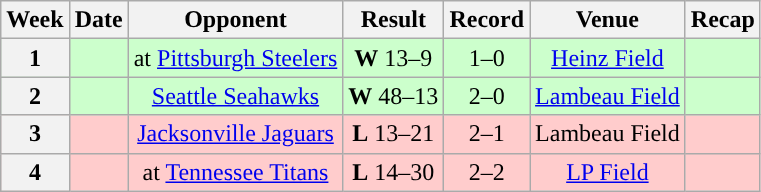<table class="wikitable" style="text-align:center">
<tr>
<th>Week</th>
<th>Date</th>
<th>Opponent</th>
<th>Result</th>
<th>Record</th>
<th>Venue</th>
<th>Recap</th>
</tr>
<tr style="background:#cfc;">
<th>1</th>
<td></td>
<td>at <a href='#'>Pittsburgh Steelers</a></td>
<td><strong>W</strong> 13–9</td>
<td>1–0</td>
<td><a href='#'>Heinz Field</a></td>
<td></td>
</tr>
<tr style="background:#cfc;">
<th>2</th>
<td></td>
<td><a href='#'>Seattle Seahawks</a></td>
<td><strong>W</strong> 48–13</td>
<td>2–0</td>
<td><a href='#'>Lambeau Field</a></td>
<td></td>
</tr>
<tr style="background:#fcc;">
<th>3</th>
<td></td>
<td><a href='#'>Jacksonville Jaguars</a></td>
<td><strong>L</strong> 13–21</td>
<td>2–1</td>
<td>Lambeau Field</td>
<td></td>
</tr>
<tr style="background:#fcc;">
<th>4</th>
<td></td>
<td>at <a href='#'>Tennessee Titans</a></td>
<td><strong>L</strong> 14–30</td>
<td>2–2</td>
<td><a href='#'>LP Field</a></td>
<td></td>
</tr>
</table>
